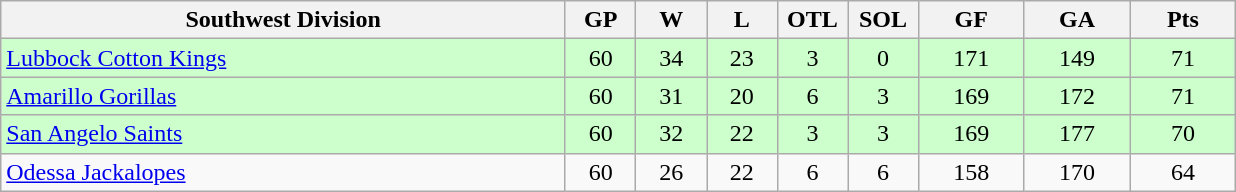<table class="wikitable">
<tr>
<th width="40%" bgcolor="#e0e0e0">Southwest Division</th>
<th width="5%" bgcolor="#e0e0e0">GP</th>
<th width="5%" bgcolor="#e0e0e0">W</th>
<th width="5%" bgcolor="#e0e0e0">L</th>
<th width="5%" bgcolor="#e0e0e0">OTL</th>
<th width="5%" bgcolor="#e0e0e0">SOL</th>
<th width="7.5%" bgcolor="#e0e0e0">GF</th>
<th width="7.5%" bgcolor="#e0e0e0">GA</th>
<th width="7.5%" bgcolor="#e0e0e0">Pts</th>
</tr>
<tr align="center" bgcolor="#CCFFCC">
<td align="left"><a href='#'>Lubbock Cotton Kings</a></td>
<td>60</td>
<td>34</td>
<td>23</td>
<td>3</td>
<td>0</td>
<td>171</td>
<td>149</td>
<td>71</td>
</tr>
<tr align="center" bgcolor="#CCFFCC">
<td align="left"><a href='#'>Amarillo Gorillas</a></td>
<td>60</td>
<td>31</td>
<td>20</td>
<td>6</td>
<td>3</td>
<td>169</td>
<td>172</td>
<td>71</td>
</tr>
<tr align="center" bgcolor="#CCFFCC">
<td align="left"><a href='#'>San Angelo Saints</a></td>
<td>60</td>
<td>32</td>
<td>22</td>
<td>3</td>
<td>3</td>
<td>169</td>
<td>177</td>
<td>70</td>
</tr>
<tr align="center">
<td align="left"><a href='#'>Odessa Jackalopes</a></td>
<td>60</td>
<td>26</td>
<td>22</td>
<td>6</td>
<td>6</td>
<td>158</td>
<td>170</td>
<td>64</td>
</tr>
</table>
